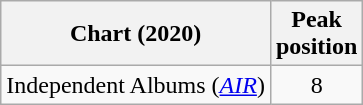<table class="wikitable sortable plainrowheaders" style="text-align:center">
<tr>
<th scope="col">Chart (2020)</th>
<th scope="col">Peak<br> position</th>
</tr>
<tr>
<td>Independent Albums (<em><a href='#'>AIR</a></em>)</td>
<td align="center">8</td>
</tr>
</table>
